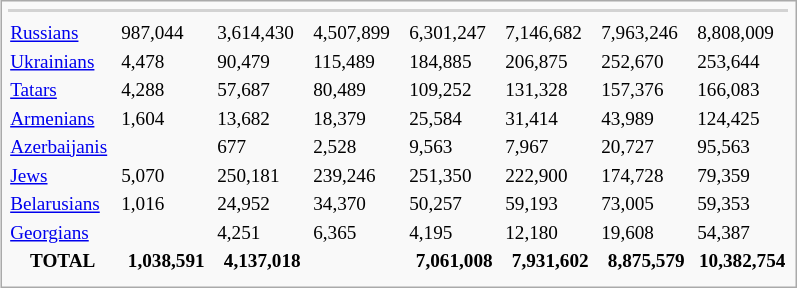<table class="infobox" style="float:right; font-size:80%;">
<tr>
<td colspan="8" style="background:#D3D3D3; color:black"></td>
</tr>
<tr>
<td style="width: 70px"></td>
<td style="width: 60px"></td>
<td style="width: 60px"></td>
<td style="width: 60px"></td>
<td style="width: 60px"></td>
<td style="width: 60px"></td>
<td style="width: 60px"></td>
<td style="width: 60px"></td>
</tr>
<tr>
<td><a href='#'>Russians</a></td>
<td>987,044</td>
<td>3,614,430</td>
<td>4,507,899</td>
<td>6,301,247</td>
<td>7,146,682</td>
<td>7,963,246</td>
<td>8,808,009</td>
</tr>
<tr>
<td><a href='#'>Ukrainians</a></td>
<td>4,478</td>
<td>90,479</td>
<td>115,489</td>
<td>184,885</td>
<td>206,875</td>
<td>252,670</td>
<td>253,644</td>
</tr>
<tr>
<td><a href='#'>Tatars</a></td>
<td>4,288</td>
<td>57,687</td>
<td>80,489</td>
<td>109,252</td>
<td>131,328</td>
<td>157,376</td>
<td>166,083</td>
</tr>
<tr>
<td><a href='#'>Armenians</a></td>
<td>1,604</td>
<td>13,682</td>
<td>18,379</td>
<td>25,584</td>
<td>31,414</td>
<td>43,989</td>
<td>124,425</td>
</tr>
<tr>
<td><a href='#'>Azerbaijanis</a></td>
<td></td>
<td>677</td>
<td>2,528</td>
<td>9,563</td>
<td>7,967</td>
<td>20,727</td>
<td>95,563</td>
</tr>
<tr>
<td><a href='#'>Jews</a></td>
<td>5,070</td>
<td>250,181</td>
<td>239,246</td>
<td>251,350</td>
<td>222,900</td>
<td>174,728</td>
<td>79,359</td>
</tr>
<tr>
<td><a href='#'>Belarusians</a></td>
<td>1,016</td>
<td>24,952</td>
<td>34,370</td>
<td>50,257</td>
<td>59,193</td>
<td>73,005</td>
<td>59,353</td>
</tr>
<tr>
<td><a href='#'>Georgians</a></td>
<td></td>
<td>4,251</td>
<td>6,365</td>
<td>4,195</td>
<td>12,180</td>
<td>19,608</td>
<td>54,387</td>
</tr>
<tr>
<th>TOTAL</th>
<th>1,038,591</th>
<th>4,137,018</th>
<th></th>
<th>7,061,008</th>
<th>7,931,602</th>
<th>8,875,579</th>
<th>10,382,754</th>
</tr>
<tr>
<td colspan="8"></td>
</tr>
</table>
